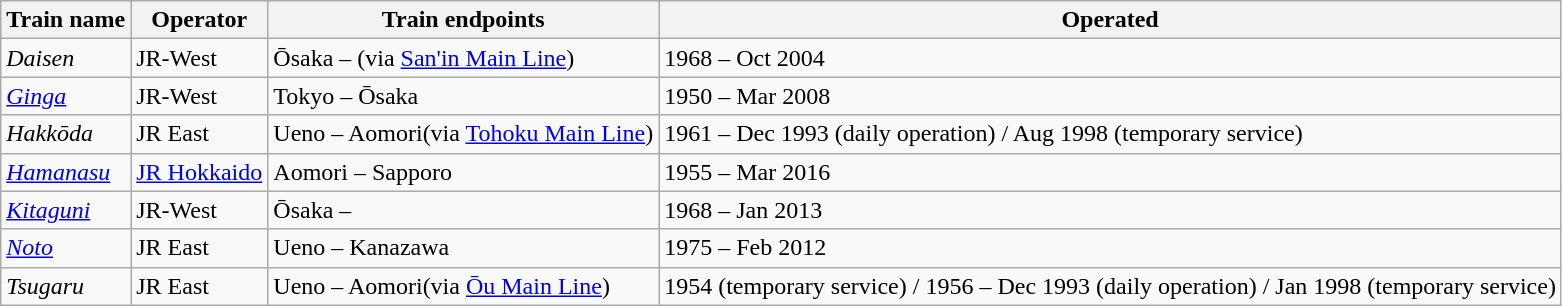<table class="wikitable sortable">
<tr valign="top">
<th>Train name</th>
<th>Operator</th>
<th>Train endpoints</th>
<th>Operated</th>
</tr>
<tr valign="top">
<td><em>Daisen</em></td>
<td>JR-West</td>
<td>Ōsaka –  (via <a href='#'>San'in Main Line</a>)</td>
<td>1968 – Oct 2004</td>
</tr>
<tr valign="top">
<td><em><a href='#'>Ginga</a></em></td>
<td>JR-West</td>
<td>Tokyo – Ōsaka</td>
<td>1950 – Mar 2008</td>
</tr>
<tr valign="top">
<td><em>Hakkōda</em></td>
<td>JR East</td>
<td>Ueno – Aomori(via <a href='#'>Tohoku Main Line</a>)</td>
<td>1961 – Dec 1993 (daily operation) / Aug 1998 (temporary service)</td>
</tr>
<tr valign="top">
<td><em><a href='#'>Hamanasu</a></em></td>
<td><a href='#'>JR Hokkaido</a></td>
<td>Aomori – Sapporo</td>
<td>1955 – Mar 2016</td>
</tr>
<tr valign="top">
<td><em><a href='#'>Kitaguni</a></em></td>
<td>JR-West</td>
<td>Ōsaka – </td>
<td>1968 – Jan 2013</td>
</tr>
<tr valign="top">
<td><em><a href='#'>Noto</a></em></td>
<td>JR East</td>
<td>Ueno – Kanazawa</td>
<td>1975 – Feb 2012</td>
</tr>
<tr valign="top">
<td><em>Tsugaru</em></td>
<td>JR East</td>
<td>Ueno – Aomori(via <a href='#'>Ōu Main Line</a>)</td>
<td>1954 (temporary service) / 1956 – Dec 1993 (daily operation) / Jan 1998 (temporary service)</td>
</tr>
</table>
